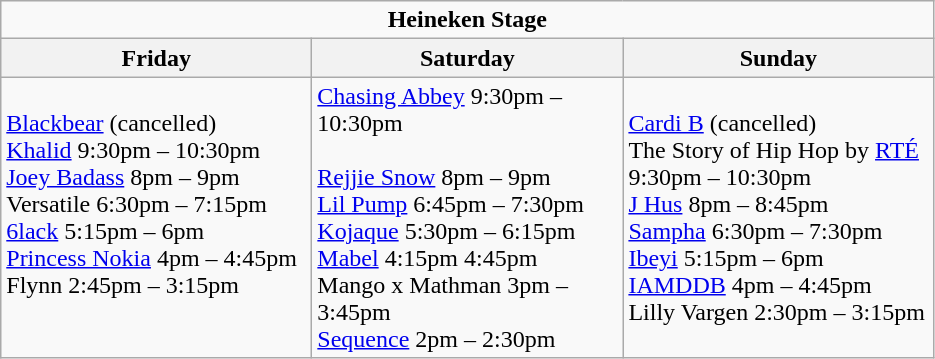<table class="wikitable">
<tr>
<td colspan="3" style="text-align:center;"><strong>Heineken Stage</strong></td>
</tr>
<tr>
<th>Friday</th>
<th>Saturday</th>
<th>Sunday</th>
</tr>
<tr>
<td style="text-align:left; vertical-align:top; width:200px;"><br><a href='#'>Blackbear</a> (cancelled)
<br><a href='#'>Khalid</a> 9:30pm – 10:30pm
<br><a href='#'>Joey Badass</a> 8pm – 9pm
<br>Versatile 6:30pm – 7:15pm
<br><a href='#'>6lack</a> 5:15pm – 6pm
<br><a href='#'>Princess Nokia</a> 4pm – 4:45pm
<br>Flynn 2:45pm – 3:15pm</td>
<td style="text-align:left; vertical-align:top; width:200px;"><a href='#'>Chasing Abbey</a> 9:30pm – 10:30pm<br><br><a href='#'>Rejjie Snow</a> 8pm – 9pm
<br><a href='#'>Lil Pump</a> 6:45pm – 7:30pm
<br><a href='#'>Kojaque</a> 5:30pm – 6:15pm
<br><a href='#'>Mabel</a> 4:15pm 4:45pm
<br>Mango x Mathman 3pm – 3:45pm
<br><a href='#'>Sequence</a> 2pm – 2:30pm</td>
<td style="text-align:left; vertical-align:top; width:200px;"><br><a href='#'>Cardi B</a> (cancelled)
<br>The Story of Hip Hop by <a href='#'>RTÉ</a> 9:30pm – 10:30pm
<br><a href='#'>J Hus</a> 8pm – 8:45pm
<br><a href='#'>Sampha</a> 6:30pm – 7:30pm
<br><a href='#'>Ibeyi</a> 5:15pm – 6pm
<br><a href='#'>IAMDDB</a> 4pm – 4:45pm
<br>Lilly Vargen 2:30pm – 3:15pm</td>
</tr>
</table>
